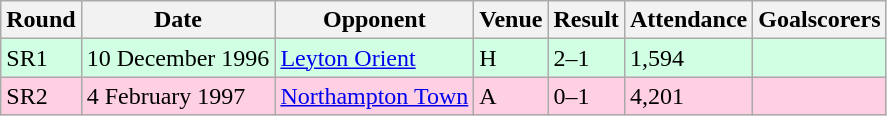<table class="wikitable">
<tr>
<th>Round</th>
<th>Date</th>
<th>Opponent</th>
<th>Venue</th>
<th>Result</th>
<th>Attendance</th>
<th>Goalscorers</th>
</tr>
<tr style="background-color: #d0ffe3;">
<td>SR1</td>
<td>10 December 1996</td>
<td><a href='#'>Leyton Orient</a></td>
<td>H</td>
<td>2–1</td>
<td>1,594</td>
<td></td>
</tr>
<tr style="background-color: #ffd0e3;">
<td>SR2</td>
<td>4 February 1997</td>
<td><a href='#'>Northampton Town</a></td>
<td>A</td>
<td>0–1</td>
<td>4,201</td>
<td></td>
</tr>
</table>
